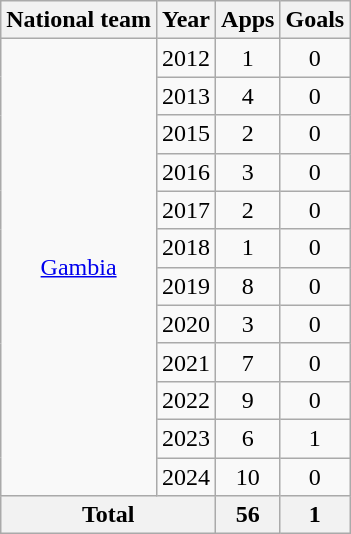<table class="wikitable" style="text-align:center">
<tr>
<th>National team</th>
<th>Year</th>
<th>Apps</th>
<th>Goals</th>
</tr>
<tr>
<td rowspan="12"><a href='#'>Gambia</a></td>
<td>2012</td>
<td>1</td>
<td>0</td>
</tr>
<tr>
<td>2013</td>
<td>4</td>
<td>0</td>
</tr>
<tr>
<td>2015</td>
<td>2</td>
<td>0</td>
</tr>
<tr>
<td>2016</td>
<td>3</td>
<td>0</td>
</tr>
<tr>
<td>2017</td>
<td>2</td>
<td>0</td>
</tr>
<tr>
<td>2018</td>
<td>1</td>
<td>0</td>
</tr>
<tr>
<td>2019</td>
<td>8</td>
<td>0</td>
</tr>
<tr>
<td>2020</td>
<td>3</td>
<td>0</td>
</tr>
<tr>
<td>2021</td>
<td>7</td>
<td>0</td>
</tr>
<tr>
<td>2022</td>
<td>9</td>
<td>0</td>
</tr>
<tr>
<td>2023</td>
<td>6</td>
<td>1</td>
</tr>
<tr>
<td>2024</td>
<td>10</td>
<td>0</td>
</tr>
<tr>
<th colspan="2">Total</th>
<th>56</th>
<th>1</th>
</tr>
</table>
